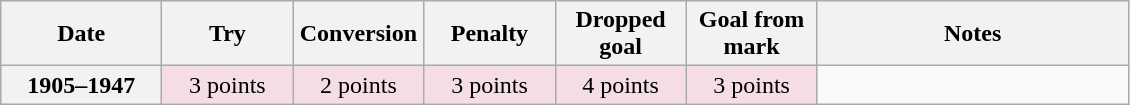<table class="wikitable">
<tr>
<th scope="col" style="width:100px;">Date</th>
<th scope="col" style="width:80px;">Try</th>
<th scope="col" style="width:80px;">Conversion</th>
<th scope="col" style="width:80px;">Penalty</th>
<th scope="col" style="width:80px;">Dropped goal</th>
<th scope="col" style="width:80px;">Goal from mark</th>
<th scope="col" style="width:200px;">Notes<br></th>
</tr>
<tr style="text-align:center;background:#F4DDE7;">
<th>1905–1947</th>
<td>3 points</td>
<td>2 points</td>
<td>3 points</td>
<td>4 points</td>
<td>3 points<br></td>
</tr>
</table>
